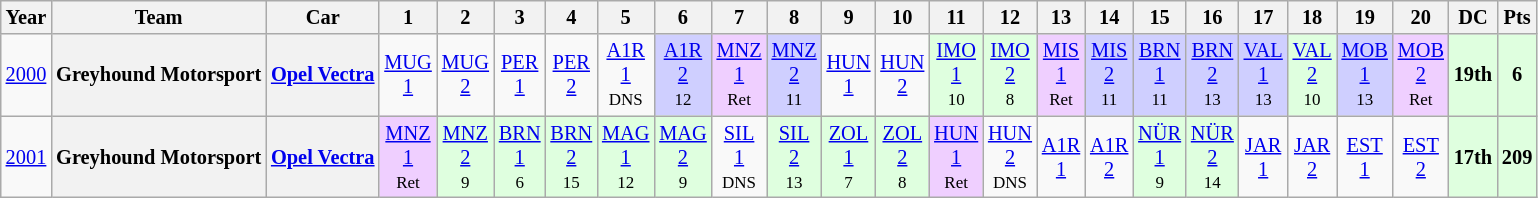<table class="wikitable" style="text-align:center; font-size:85%">
<tr>
<th>Year</th>
<th>Team</th>
<th>Car</th>
<th>1</th>
<th>2</th>
<th>3</th>
<th>4</th>
<th>5</th>
<th>6</th>
<th>7</th>
<th>8</th>
<th>9</th>
<th>10</th>
<th>11</th>
<th>12</th>
<th>13</th>
<th>14</th>
<th>15</th>
<th>16</th>
<th>17</th>
<th>18</th>
<th>19</th>
<th>20</th>
<th>DC</th>
<th>Pts</th>
</tr>
<tr>
<td><a href='#'>2000</a></td>
<th>Greyhound Motorsport</th>
<th><a href='#'>Opel Vectra</a></th>
<td><a href='#'>MUG<br>1</a><br></td>
<td><a href='#'>MUG<br>2</a><br></td>
<td><a href='#'>PER<br>1</a><br></td>
<td><a href='#'>PER<br>2</a><br></td>
<td><a href='#'>A1R<br>1</a><br><small>DNS</small></td>
<td style="background:#CFCFFF;"><a href='#'>A1R<br>2</a><br><small>12</small></td>
<td style="background:#EFCFFF;"><a href='#'>MNZ<br>1</a><br><small>Ret</small></td>
<td style="background:#CFCFFF;"><a href='#'>MNZ<br>2</a><br><small>11</small></td>
<td><a href='#'>HUN<br>1</a><br></td>
<td><a href='#'>HUN<br>2</a><br></td>
<td style="background:#DFFFDF;"><a href='#'>IMO<br>1</a><br><small>10</small></td>
<td style="background:#DFFFDF;"><a href='#'>IMO<br>2</a><br><small>8</small></td>
<td style="background:#EFCFFF;"><a href='#'>MIS<br>1</a><br><small>Ret</small></td>
<td style="background:#CFCFFF;"><a href='#'>MIS<br>2</a><br><small>11</small></td>
<td style="background:#CFCFFF;"><a href='#'>BRN<br>1</a><br><small>11</small></td>
<td style="background:#CFCFFF;"><a href='#'>BRN<br>2</a><br><small>13</small></td>
<td style="background:#CFCFFF;"><a href='#'>VAL<br>1</a><br><small>13</small></td>
<td style="background:#DFFFDF;"><a href='#'>VAL<br>2</a><br><small>10</small></td>
<td style="background:#CFCFFF;"><a href='#'>MOB<br>1</a><br><small>13</small></td>
<td style="background:#EFCFFF;"><a href='#'>MOB<br>2</a><br><small>Ret</small></td>
<th style="background:#DFFFDF;">19th</th>
<th style="background:#DFFFDF;">6</th>
</tr>
<tr>
<td><a href='#'>2001</a></td>
<th>Greyhound Motorsport</th>
<th><a href='#'>Opel Vectra</a></th>
<td style="background:#EFCFFF;"><a href='#'>MNZ<br>1</a><br><small>Ret</small></td>
<td style="background:#DFFFDF;"><a href='#'>MNZ<br>2</a><br><small>9</small></td>
<td style="background:#DFFFDF;"><a href='#'>BRN<br>1</a><br><small>6</small></td>
<td style="background:#DFFFDF;"><a href='#'>BRN<br>2</a><br><small>15</small></td>
<td style="background:#DFFFDF;"><a href='#'>MAG<br>1</a><br><small>12</small></td>
<td style="background:#DFFFDF;"><a href='#'>MAG<br>2</a><br><small>9</small></td>
<td><a href='#'>SIL<br>1</a><br><small>DNS</small></td>
<td style="background:#DFFFDF;"><a href='#'>SIL<br>2</a><br><small>13</small></td>
<td style="background:#DFFFDF;"><a href='#'>ZOL<br>1</a><br><small>7</small></td>
<td style="background:#DFFFDF;"><a href='#'>ZOL<br>2</a><br><small>8</small></td>
<td style="background:#EFCFFF;"><a href='#'>HUN<br>1</a><br><small>Ret</small></td>
<td><a href='#'>HUN<br>2</a><br><small>DNS</small></td>
<td><a href='#'>A1R<br>1</a></td>
<td><a href='#'>A1R<br>2</a></td>
<td style="background:#DFFFDF;"><a href='#'>NÜR<br>1</a><br><small>9</small></td>
<td style="background:#DFFFDF;"><a href='#'>NÜR<br>2</a><br><small>14</small></td>
<td><a href='#'>JAR<br>1</a></td>
<td><a href='#'>JAR<br>2</a></td>
<td><a href='#'>EST<br>1</a></td>
<td><a href='#'>EST<br>2</a></td>
<th style="background:#DFFFDF;">17th</th>
<th style="background:#DFFFDF;">209</th>
</tr>
</table>
